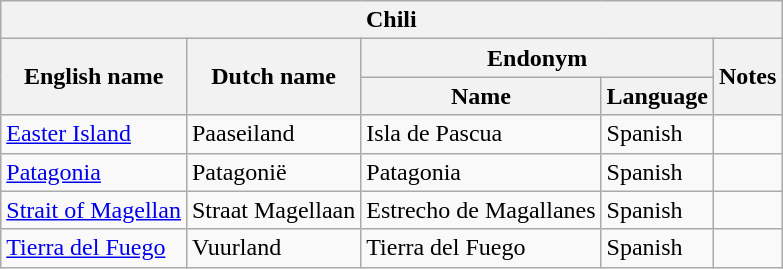<table class="wikitable sortable">
<tr>
<th colspan="5"> Chili</th>
</tr>
<tr>
<th rowspan="2">English name</th>
<th rowspan="2">Dutch name</th>
<th colspan="2">Endonym</th>
<th rowspan="2">Notes</th>
</tr>
<tr>
<th>Name</th>
<th>Language</th>
</tr>
<tr>
<td><a href='#'>Easter Island</a></td>
<td>Paaseiland</td>
<td>Isla de Pascua</td>
<td>Spanish</td>
<td></td>
</tr>
<tr>
<td><a href='#'>Patagonia</a></td>
<td>Patagonië</td>
<td>Patagonia</td>
<td>Spanish</td>
<td></td>
</tr>
<tr>
<td><a href='#'>Strait of Magellan</a></td>
<td>Straat Magellaan</td>
<td>Estrecho de Magallanes</td>
<td>Spanish</td>
<td></td>
</tr>
<tr>
<td><a href='#'>Tierra del Fuego</a></td>
<td>Vuurland</td>
<td>Tierra del Fuego</td>
<td>Spanish</td>
<td></td>
</tr>
</table>
